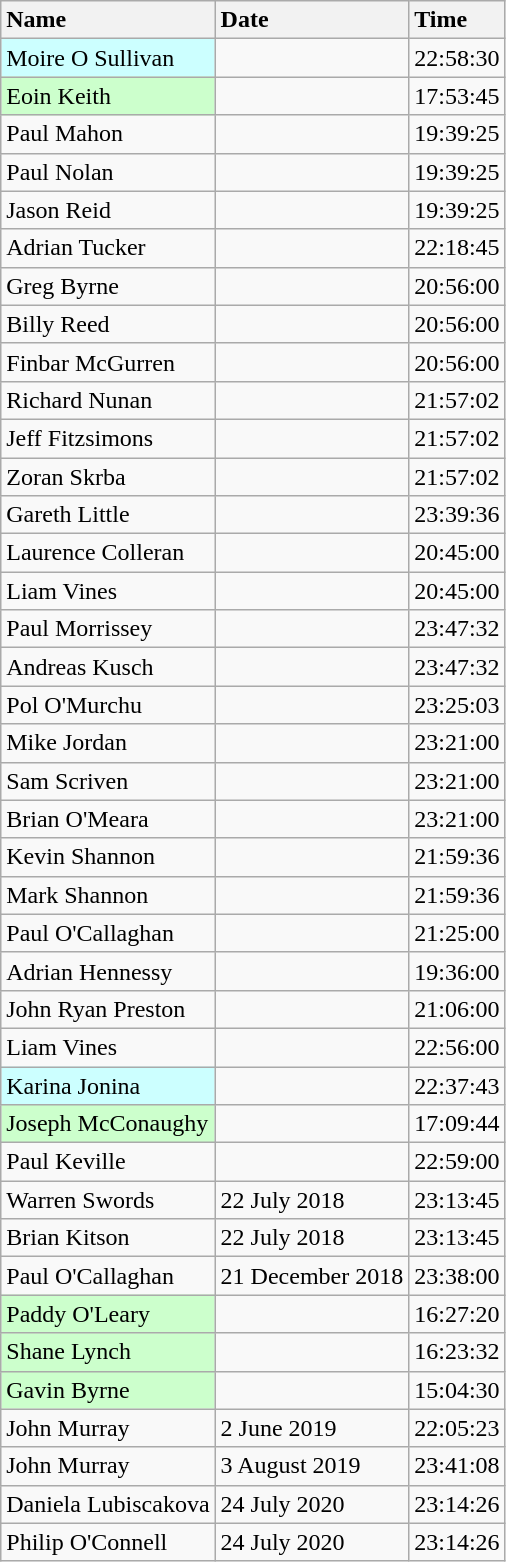<table class="wikitable sortable">
<tr>
<th style="text-align:left">Name</th>
<th style="text-align:left">Date</th>
<th style="text-align:left">Time</th>
</tr>
<tr>
<td style="background:#cff;text-align:left">Moire O Sullivan</td>
<td></td>
<td>22:58:30</td>
</tr>
<tr>
<td style="background:#cfc;text-align:left">Eoin Keith</td>
<td></td>
<td>17:53:45</td>
</tr>
<tr>
<td>Paul Mahon</td>
<td></td>
<td>19:39:25</td>
</tr>
<tr>
<td>Paul Nolan</td>
<td></td>
<td>19:39:25</td>
</tr>
<tr>
<td>Jason Reid</td>
<td></td>
<td>19:39:25</td>
</tr>
<tr>
<td>Adrian Tucker</td>
<td></td>
<td>22:18:45</td>
</tr>
<tr>
<td>Greg Byrne</td>
<td></td>
<td>20:56:00</td>
</tr>
<tr>
<td>Billy Reed</td>
<td></td>
<td>20:56:00</td>
</tr>
<tr>
<td>Finbar McGurren</td>
<td></td>
<td>20:56:00</td>
</tr>
<tr>
<td>Richard Nunan</td>
<td></td>
<td>21:57:02</td>
</tr>
<tr>
<td>Jeff Fitzsimons</td>
<td></td>
<td>21:57:02</td>
</tr>
<tr>
<td>Zoran Skrba</td>
<td></td>
<td>21:57:02</td>
</tr>
<tr>
<td>Gareth Little</td>
<td></td>
<td>23:39:36</td>
</tr>
<tr>
<td>Laurence Colleran</td>
<td></td>
<td>20:45:00</td>
</tr>
<tr>
<td>Liam Vines</td>
<td></td>
<td>20:45:00</td>
</tr>
<tr>
<td>Paul Morrissey</td>
<td></td>
<td>23:47:32</td>
</tr>
<tr>
<td>Andreas Kusch</td>
<td></td>
<td>23:47:32</td>
</tr>
<tr>
<td>Pol O'Murchu</td>
<td></td>
<td>23:25:03</td>
</tr>
<tr>
<td>Mike Jordan</td>
<td></td>
<td>23:21:00</td>
</tr>
<tr>
<td>Sam Scriven</td>
<td></td>
<td>23:21:00</td>
</tr>
<tr>
<td>Brian O'Meara</td>
<td></td>
<td>23:21:00</td>
</tr>
<tr>
<td>Kevin Shannon</td>
<td></td>
<td>21:59:36</td>
</tr>
<tr>
<td>Mark Shannon</td>
<td></td>
<td>21:59:36</td>
</tr>
<tr>
<td>Paul O'Callaghan</td>
<td></td>
<td>21:25:00</td>
</tr>
<tr>
<td>Adrian Hennessy</td>
<td></td>
<td>19:36:00</td>
</tr>
<tr>
<td>John Ryan Preston</td>
<td></td>
<td>21:06:00</td>
</tr>
<tr>
<td>Liam Vines</td>
<td></td>
<td>22:56:00</td>
</tr>
<tr>
<td style="background:#cff;text-align:left">Karina Jonina</td>
<td></td>
<td>22:37:43</td>
</tr>
<tr>
<td style="background:#cfc;text-align:left">Joseph McConaughy</td>
<td></td>
<td>17:09:44</td>
</tr>
<tr>
<td>Paul Keville</td>
<td></td>
<td>22:59:00</td>
</tr>
<tr>
<td>Warren Swords</td>
<td>22 July 2018</td>
<td>23:13:45</td>
</tr>
<tr>
<td>Brian Kitson</td>
<td>22 July 2018</td>
<td>23:13:45</td>
</tr>
<tr>
<td>Paul O'Callaghan</td>
<td>21 December 2018</td>
<td>23:38:00</td>
</tr>
<tr>
<td style="background:#cfc;text-align:left">Paddy O'Leary</td>
<td></td>
<td>16:27:20</td>
</tr>
<tr>
<td style="background:#cfc;text-align:left">Shane Lynch</td>
<td></td>
<td>16:23:32</td>
</tr>
<tr>
<td style="background:#cfc;text-align:left">Gavin Byrne</td>
<td></td>
<td>15:04:30</td>
</tr>
<tr>
<td>John Murray</td>
<td>2 June 2019</td>
<td>22:05:23</td>
</tr>
<tr>
<td>John Murray</td>
<td>3 August 2019</td>
<td>23:41:08</td>
</tr>
<tr>
<td>Daniela Lubiscakova</td>
<td>24 July 2020</td>
<td>23:14:26</td>
</tr>
<tr>
<td>Philip O'Connell</td>
<td>24 July 2020</td>
<td>23:14:26</td>
</tr>
</table>
